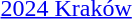<table>
<tr>
<td><a href='#'>2024 Kraków</a></td>
<td></td>
<td></td>
<td></td>
</tr>
</table>
